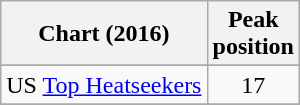<table class="wikitable sortable plainrowheaders" style="text-align:center">
<tr>
<th scope="col">Chart (2016)</th>
<th scope="col">Peak<br> position</th>
</tr>
<tr>
</tr>
<tr>
</tr>
<tr>
</tr>
<tr>
<td>US <a href='#'>Top Heatseekers</a></td>
<td style="text-align: center;">17</td>
</tr>
<tr>
</tr>
</table>
